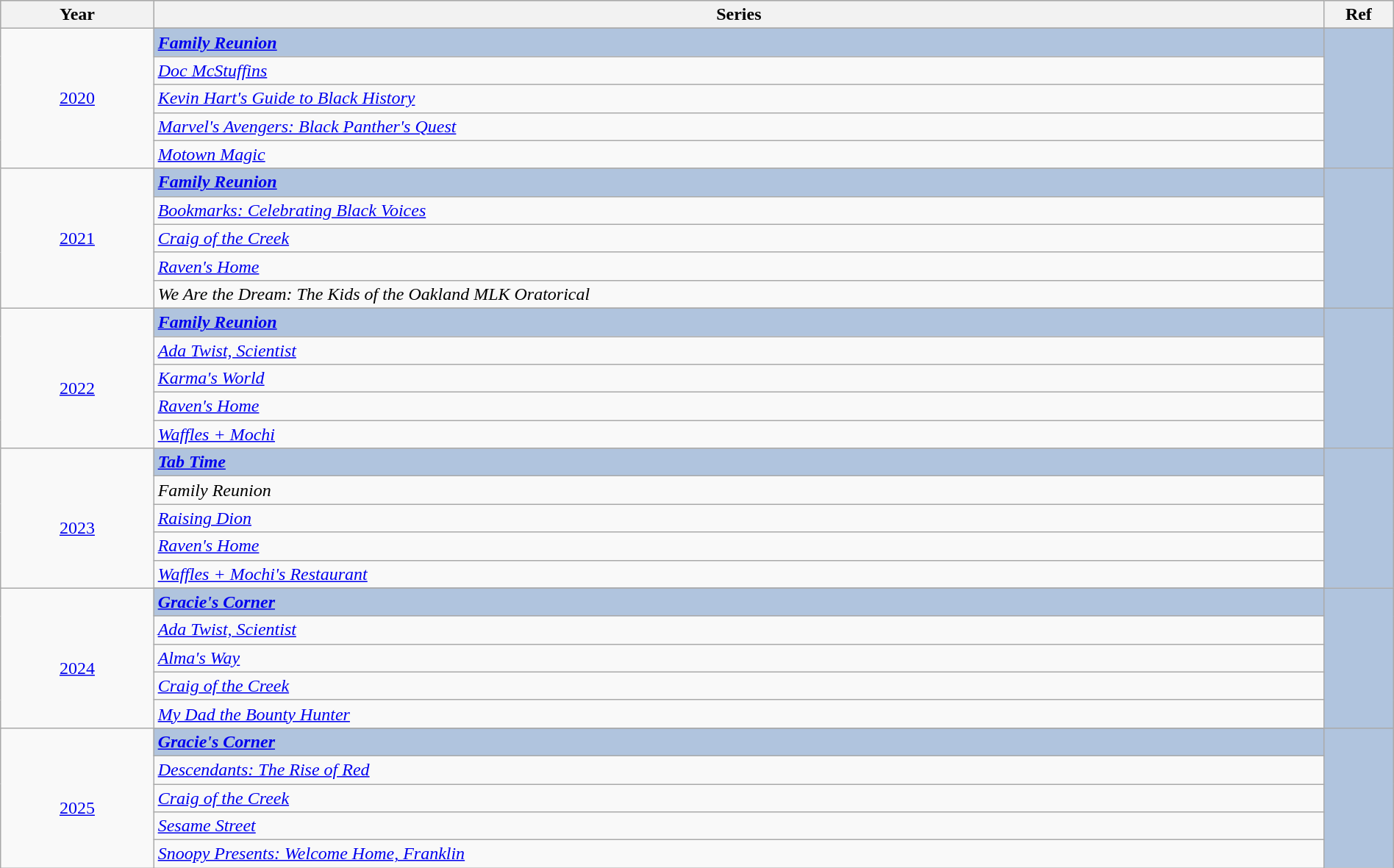<table class="wikitable" style="width:100%;">
<tr style="background:#bebebe;">
<th style="width:11%;">Year</th>
<th style="width:84%;">Series</th>
<th style="width:5%;">Ref</th>
</tr>
<tr>
<td rowspan="6" align="center"><a href='#'>2020</a></td>
</tr>
<tr style="background:#B0C4DE">
<td><strong><em><a href='#'>Family Reunion</a></em></strong></td>
<td rowspan="6" align="center"></td>
</tr>
<tr>
<td><em><a href='#'>Doc McStuffins</a></em></td>
</tr>
<tr>
<td><em><a href='#'>Kevin Hart's Guide to Black History</a></em></td>
</tr>
<tr>
<td><em><a href='#'>Marvel's Avengers: Black Panther's Quest</a></em></td>
</tr>
<tr>
<td><em><a href='#'>Motown Magic</a></em></td>
</tr>
<tr>
<td rowspan="6" align="center"><a href='#'>2021</a></td>
</tr>
<tr style="background:#B0C4DE">
<td><strong><em><a href='#'>Family Reunion</a></em></strong></td>
<td rowspan="6" align="center"></td>
</tr>
<tr>
<td><em><a href='#'>Bookmarks: Celebrating Black Voices</a></em></td>
</tr>
<tr>
<td><em><a href='#'>Craig of the Creek</a></em></td>
</tr>
<tr>
<td><em><a href='#'>Raven's Home</a></em></td>
</tr>
<tr>
<td><em>We Are the Dream: The Kids of the Oakland MLK Oratorical</em></td>
</tr>
<tr>
<td rowspan="6" align="center"><br><a href='#'>2022</a></td>
</tr>
<tr style="background:#B0C4DE">
<td><strong><em><a href='#'>Family Reunion</a></em></strong></td>
<td rowspan="6" align="center"></td>
</tr>
<tr>
<td><em><a href='#'>Ada Twist, Scientist</a></em></td>
</tr>
<tr>
<td><em><a href='#'>Karma's World</a></em></td>
</tr>
<tr>
<td><em><a href='#'>Raven's Home</a></em></td>
</tr>
<tr>
<td><em><a href='#'>Waffles + Mochi</a></em></td>
</tr>
<tr>
<td rowspan="6" align="center"><br><a href='#'>2023</a></td>
</tr>
<tr style="background:#B0C4DE">
<td><strong><em><a href='#'>Tab Time</a></em></strong></td>
<td rowspan="6" align="center"></td>
</tr>
<tr>
<td><em>Family Reunion</em></td>
</tr>
<tr>
<td><em><a href='#'>Raising Dion</a></em></td>
</tr>
<tr>
<td><em><a href='#'>Raven's Home</a></em></td>
</tr>
<tr>
<td><em><a href='#'>Waffles + Mochi's Restaurant</a></em></td>
</tr>
<tr>
<td rowspan="6" align="center"><br><a href='#'>2024</a></td>
</tr>
<tr style="background:#B0C4DE">
<td><strong><em><a href='#'>Gracie's Corner</a></em></strong></td>
<td rowspan="6" align="center"></td>
</tr>
<tr>
<td><em><a href='#'>Ada Twist, Scientist</a></em></td>
</tr>
<tr>
<td><em><a href='#'>Alma's Way</a></em></td>
</tr>
<tr>
<td><em><a href='#'>Craig of the Creek</a></em></td>
</tr>
<tr>
<td><em><a href='#'>My Dad the Bounty Hunter</a></em></td>
</tr>
<tr>
<td rowspan="6" align="center"><br><a href='#'>2025</a></td>
</tr>
<tr style="background:#B0C4DE">
<td><strong><em><a href='#'>Gracie's Corner</a></em></strong></td>
<td rowspan="6" align="center"></td>
</tr>
<tr>
<td><em><a href='#'>Descendants: The Rise of Red</a></em></td>
</tr>
<tr>
<td><em><a href='#'>Craig of the Creek</a></em></td>
</tr>
<tr>
<td><em><a href='#'>Sesame Street</a></em></td>
</tr>
<tr>
<td><em><a href='#'>Snoopy Presents: Welcome Home, Franklin</a></em></td>
</tr>
</table>
